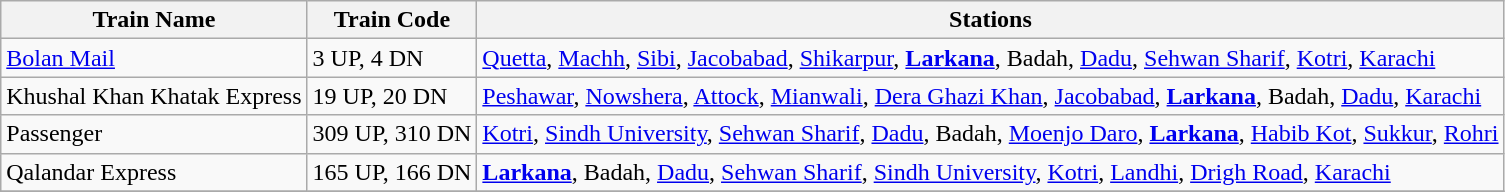<table class="wikitable" style="text-align:left">
<tr>
<th>Train Name</th>
<th>Train Code</th>
<th>Stations</th>
</tr>
<tr>
<td><a href='#'>Bolan Mail</a></td>
<td>3 UP, 4 DN</td>
<td><a href='#'>Quetta</a>, <a href='#'>Machh</a>, <a href='#'>Sibi</a>, <a href='#'>Jacobabad</a>, <a href='#'>Shikarpur</a>, <strong><a href='#'>Larkana</a></strong>, Badah, <a href='#'>Dadu</a>, <a href='#'>Sehwan Sharif</a>, <a href='#'>Kotri</a>, <a href='#'>Karachi</a></td>
</tr>
<tr>
<td>Khushal Khan Khatak Express</td>
<td>19 UP, 20 DN</td>
<td><a href='#'>Peshawar</a>, <a href='#'>Nowshera</a>, <a href='#'>Attock</a>, <a href='#'>Mianwali</a>, <a href='#'>Dera Ghazi Khan</a>, <a href='#'>Jacobabad</a>, <strong><a href='#'>Larkana</a></strong>, Badah, <a href='#'>Dadu</a>,  <a href='#'>Karachi</a></td>
</tr>
<tr>
<td>Passenger</td>
<td>309 UP, 310 DN</td>
<td><a href='#'>Kotri</a>, <a href='#'>Sindh University</a>, <a href='#'>Sehwan Sharif</a>, <a href='#'>Dadu</a>, Badah, <a href='#'>Moenjo Daro</a>, <strong><a href='#'>Larkana</a></strong>, <a href='#'>Habib Kot</a>, <a href='#'>Sukkur</a>, <a href='#'>Rohri</a></td>
</tr>
<tr>
<td>Qalandar Express</td>
<td>165 UP, 166 DN</td>
<td><strong><a href='#'>Larkana</a></strong>, Badah, <a href='#'>Dadu</a>, <a href='#'>Sehwan Sharif</a>, <a href='#'>Sindh University</a>, <a href='#'>Kotri</a>, <a href='#'>Landhi</a>, <a href='#'>Drigh Road</a>, <a href='#'>Karachi</a></td>
</tr>
<tr>
</tr>
</table>
